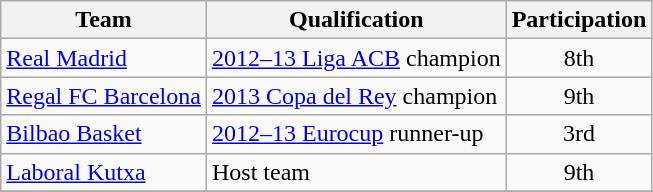<table class="wikitable">
<tr>
<th>Team</th>
<th>Qualification</th>
<th>Participation</th>
</tr>
<tr>
<td><a href='#'>Real Madrid</a></td>
<td><a href='#'>2012–13 Liga ACB</a> champion</td>
<td align=center>8th</td>
</tr>
<tr>
<td><a href='#'>Regal FC Barcelona</a></td>
<td><a href='#'>2013 Copa del Rey</a> champion</td>
<td align=center>9th</td>
</tr>
<tr>
<td><a href='#'>Bilbao Basket</a></td>
<td><a href='#'>2012–13 Eurocup</a> runner-up</td>
<td align=center>3rd</td>
</tr>
<tr>
<td><a href='#'>Laboral Kutxa</a></td>
<td>Host team</td>
<td align=center>9th</td>
</tr>
<tr>
</tr>
</table>
